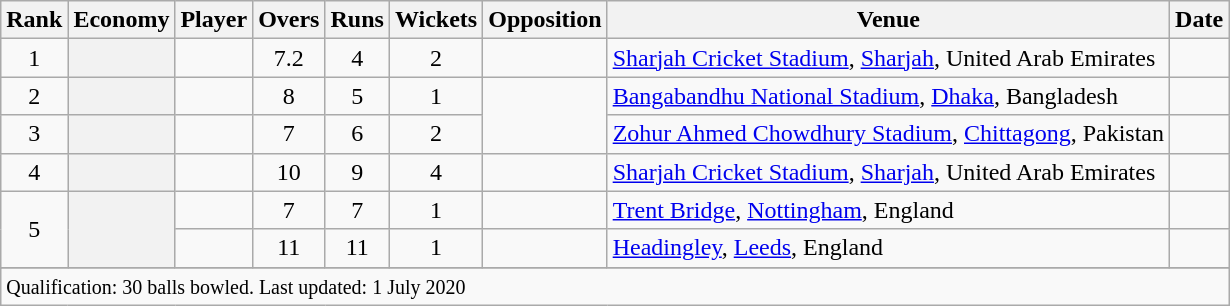<table class="wikitable plainrowheaders sortable">
<tr>
<th scope=col>Rank</th>
<th scope=col>Economy</th>
<th scope=col>Player</th>
<th scope=col>Overs</th>
<th scope=col>Runs</th>
<th scope=col>Wickets</th>
<th scope=col>Opposition</th>
<th scope=col>Venue</th>
<th scope=col>Date</th>
</tr>
<tr>
<td align=center>1</td>
<th scope=row style=text-align:center;></th>
<td></td>
<td align=center>7.2</td>
<td align=center>4</td>
<td align=center>2</td>
<td></td>
<td><a href='#'>Sharjah Cricket Stadium</a>, <a href='#'>Sharjah</a>, United Arab Emirates</td>
<td></td>
</tr>
<tr>
<td align=center>2</td>
<th scope=row style=text-align:center;></th>
<td></td>
<td align=center>8</td>
<td align=center>5</td>
<td align=center>1</td>
<td rowspan=2></td>
<td><a href='#'>Bangabandhu National Stadium</a>, <a href='#'>Dhaka</a>, Bangladesh</td>
<td></td>
</tr>
<tr>
<td align=center>3</td>
<th scope=row style=text-align:center;></th>
<td></td>
<td align=center>7</td>
<td align=center>6</td>
<td align=center>2</td>
<td><a href='#'>Zohur Ahmed Chowdhury Stadium</a>, <a href='#'>Chittagong</a>, Pakistan</td>
<td></td>
</tr>
<tr>
<td align=center>4</td>
<th scope=row style=text-align:center;></th>
<td></td>
<td align=center>10</td>
<td align=center>9</td>
<td align=center>4</td>
<td></td>
<td><a href='#'>Sharjah Cricket Stadium</a>, <a href='#'>Sharjah</a>, United Arab Emirates</td>
<td></td>
</tr>
<tr>
<td align=center rowspan=2>5</td>
<th scope=row style=text-align:center; rowspan=2></th>
<td></td>
<td align=center>7</td>
<td align=center>7</td>
<td align=center>1</td>
<td></td>
<td><a href='#'>Trent Bridge</a>, <a href='#'>Nottingham</a>, England</td>
<td> </td>
</tr>
<tr>
<td></td>
<td align=center>11</td>
<td align=center>11</td>
<td align=center>1</td>
<td></td>
<td><a href='#'>Headingley</a>, <a href='#'>Leeds</a>, England</td>
<td> </td>
</tr>
<tr>
</tr>
<tr class=sortbottom>
<td colspan=9><small>Qualification: 30 balls bowled. Last updated: 1 July 2020</small></td>
</tr>
</table>
